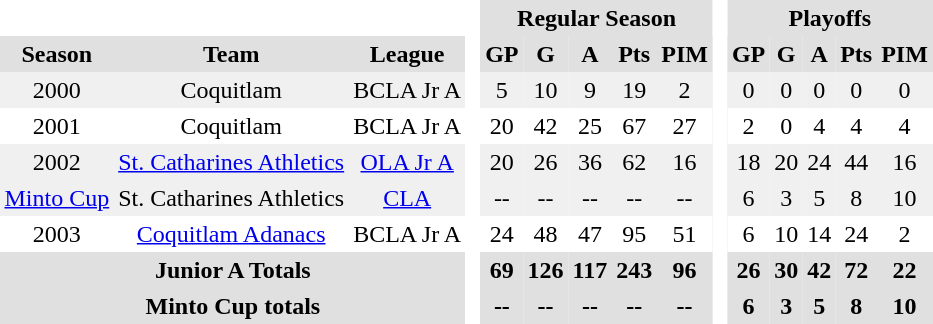<table BORDER="0" CELLPADDING="3" CELLSPACING="0">
<tr ALIGN="center" bgcolor="#e0e0e0">
<th colspan="3" bgcolor="#ffffff"> </th>
<th rowspan="99" bgcolor="#ffffff"> </th>
<th colspan="5">Regular Season</th>
<th rowspan="99" bgcolor="#ffffff"> </th>
<th colspan="5">Playoffs</th>
</tr>
<tr ALIGN="center" bgcolor="#e0e0e0">
<th>Season</th>
<th>Team</th>
<th>League</th>
<th>GP</th>
<th>G</th>
<th>A</th>
<th>Pts</th>
<th>PIM</th>
<th>GP</th>
<th>G</th>
<th>A</th>
<th>Pts</th>
<th>PIM</th>
</tr>
<tr ALIGN="center" bgcolor="#f0f0f0">
<td>2000</td>
<td>Coquitlam</td>
<td>BCLA Jr A</td>
<td>5</td>
<td>10</td>
<td>9</td>
<td>19</td>
<td>2</td>
<td>0</td>
<td>0</td>
<td>0</td>
<td>0</td>
<td>0</td>
</tr>
<tr ALIGN="center">
<td>2001</td>
<td>Coquitlam</td>
<td>BCLA Jr A</td>
<td>20</td>
<td>42</td>
<td>25</td>
<td>67</td>
<td>27</td>
<td>2</td>
<td>0</td>
<td>4</td>
<td>4</td>
<td>4</td>
</tr>
<tr ALIGN="center" bgcolor="#f0f0f0">
<td>2002</td>
<td><a href='#'>St. Catharines Athletics</a></td>
<td><a href='#'>OLA Jr A</a></td>
<td>20</td>
<td>26</td>
<td>36</td>
<td>62</td>
<td>16</td>
<td>18</td>
<td>20</td>
<td>24</td>
<td>44</td>
<td>16</td>
</tr>
<tr ALIGN="center" bgcolor="#f0f0f0">
<td><a href='#'>Minto Cup</a></td>
<td>St. Catharines Athletics</td>
<td><a href='#'>CLA</a></td>
<td>--</td>
<td>--</td>
<td>--</td>
<td>--</td>
<td>--</td>
<td>6</td>
<td>3</td>
<td>5</td>
<td>8</td>
<td>10</td>
</tr>
<tr ALIGN="center">
<td>2003</td>
<td><a href='#'>Coquitlam Adanacs</a></td>
<td>BCLA Jr A</td>
<td>24</td>
<td>48</td>
<td>47</td>
<td>95</td>
<td>51</td>
<td>6</td>
<td>10</td>
<td>14</td>
<td>24</td>
<td>2</td>
</tr>
<tr ALIGN="center" bgcolor="#e0e0e0">
<th colspan="3">Junior A Totals</th>
<th>69</th>
<th>126</th>
<th>117</th>
<th>243</th>
<th>96</th>
<th>26</th>
<th>30</th>
<th>42</th>
<th>72</th>
<th>22</th>
</tr>
<tr ALIGN="center" bgcolor="#e0e0e0">
<th colspan="3">Minto Cup totals</th>
<th>--</th>
<th>--</th>
<th>--</th>
<th>--</th>
<th>--</th>
<th>6</th>
<th>3</th>
<th>5</th>
<th>8</th>
<th>10</th>
</tr>
</table>
